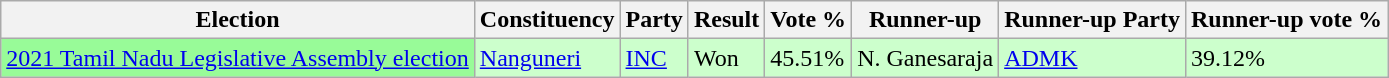<table class="wikitable">
<tr>
<th>Election</th>
<th>Constituency</th>
<th>Party</th>
<th>Result</th>
<th>Vote %</th>
<th>Runner-up</th>
<th>Runner-up Party</th>
<th>Runner-up vote %</th>
</tr>
<tr style="background:#cfc;">
<td bgcolor=#98FB98><a href='#'>2021 Tamil Nadu Legislative Assembly election</a></td>
<td><a href='#'>Nanguneri</a></td>
<td><a href='#'>INC</a></td>
<td>Won</td>
<td>45.51%</td>
<td>N. Ganesaraja</td>
<td><a href='#'>ADMK</a></td>
<td>39.12%</td>
</tr>
</table>
